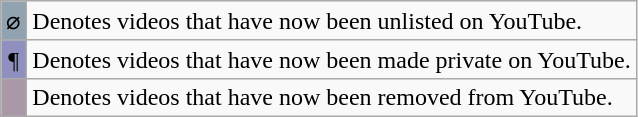<table class="wikitable">
<tr>
<td align="center" style="background:#91A3B0;">⌀</td>
<td>Denotes videos that have now been unlisted on YouTube.</td>
</tr>
<tr>
<td align="center" style="background:#9090C0;">¶</td>
<td>Denotes videos that have now been made private on YouTube.</td>
</tr>
<tr>
<td style="background:#AA98A9;"></td>
<td>Denotes videos that have now been removed from YouTube.</td>
</tr>
</table>
